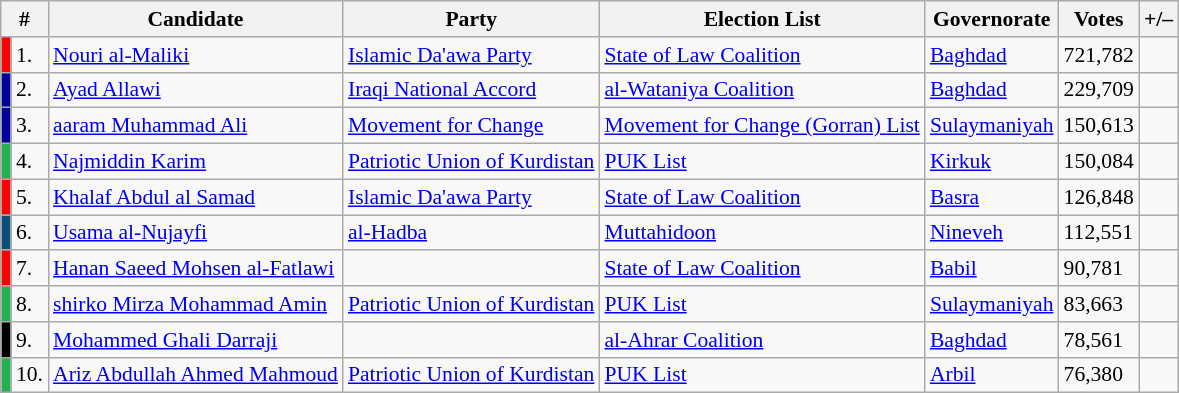<table class="wikitable" style="border:1px solid #8888aa; background:#f8f8f8; padding:0; font-size:90%;">
<tr>
<th colspan=2>#</th>
<th>Candidate</th>
<th>Party</th>
<th>Election List</th>
<th>Governorate</th>
<th>Votes</th>
<th>+/–</th>
</tr>
<tr>
<td bgcolor="#FF0000"></td>
<td>1.</td>
<td><a href='#'>Nouri al-Maliki</a></td>
<td><a href='#'>Islamic Da'awa Party</a></td>
<td><a href='#'>State of Law Coalition</a></td>
<td><a href='#'>Baghdad</a></td>
<td>721,782</td>
<td></td>
</tr>
<tr>
<td bgcolor="#00009F"></td>
<td>2.</td>
<td><a href='#'>Ayad Allawi</a></td>
<td><a href='#'>Iraqi National Accord</a></td>
<td><a href='#'>al-Wataniya Coalition</a></td>
<td><a href='#'>Baghdad</a></td>
<td>229,709</td>
<td></td>
</tr>
<tr>
<td bgcolor="#00009F"></td>
<td>3.</td>
<td><a href='#'>aaram Muhammad Ali</a></td>
<td><a href='#'>Movement for Change</a></td>
<td><a href='#'>Movement for Change (Gorran) List</a></td>
<td><a href='#'>Sulaymaniyah</a></td>
<td>150,613</td>
<td></td>
</tr>
<tr>
<td bgcolor="#22B14C"></td>
<td>4.</td>
<td><a href='#'>Najmiddin Karim</a></td>
<td><a href='#'>Patriotic Union of Kurdistan</a></td>
<td><a href='#'>PUK List</a></td>
<td><a href='#'>Kirkuk</a></td>
<td>150,084</td>
<td></td>
</tr>
<tr>
<td bgcolor="#FF0000"></td>
<td>5.</td>
<td><a href='#'>Khalaf Abdul al Samad</a></td>
<td><a href='#'>Islamic Da'awa Party</a></td>
<td><a href='#'>State of Law Coalition</a></td>
<td><a href='#'>Basra</a></td>
<td>126,848</td>
<td></td>
</tr>
<tr>
<td bgcolor="#0D4E76"></td>
<td>6.</td>
<td><a href='#'>Usama al-Nujayfi</a></td>
<td><a href='#'>al-Hadba</a></td>
<td><a href='#'>Muttahidoon</a></td>
<td><a href='#'>Nineveh</a></td>
<td>112,551</td>
<td></td>
</tr>
<tr>
<td bgcolor="#FF0000"></td>
<td>7.</td>
<td><a href='#'>Hanan Saeed Mohsen al-Fatlawi</a></td>
<td></td>
<td><a href='#'>State of Law Coalition</a></td>
<td><a href='#'>Babil</a></td>
<td>90,781</td>
<td></td>
</tr>
<tr>
<td bgcolor="#22B14C"></td>
<td>8.</td>
<td><a href='#'>shirko Mirza Mohammad Amin</a></td>
<td><a href='#'>Patriotic Union of Kurdistan</a></td>
<td><a href='#'>PUK List</a></td>
<td><a href='#'>Sulaymaniyah</a></td>
<td>83,663</td>
<td></td>
</tr>
<tr>
<td bgcolor="#000000"></td>
<td>9.</td>
<td><a href='#'>Mohammed Ghali Darraji</a></td>
<td></td>
<td><a href='#'>al-Ahrar Coalition</a></td>
<td><a href='#'>Baghdad</a></td>
<td>78,561</td>
<td></td>
</tr>
<tr>
<td bgcolor="#22B14C"></td>
<td>10.</td>
<td><a href='#'>Ariz Abdullah Ahmed Mahmoud</a></td>
<td><a href='#'>Patriotic Union of Kurdistan</a></td>
<td><a href='#'>PUK List</a></td>
<td><a href='#'>Arbil</a></td>
<td>76,380</td>
<td></td>
</tr>
</table>
